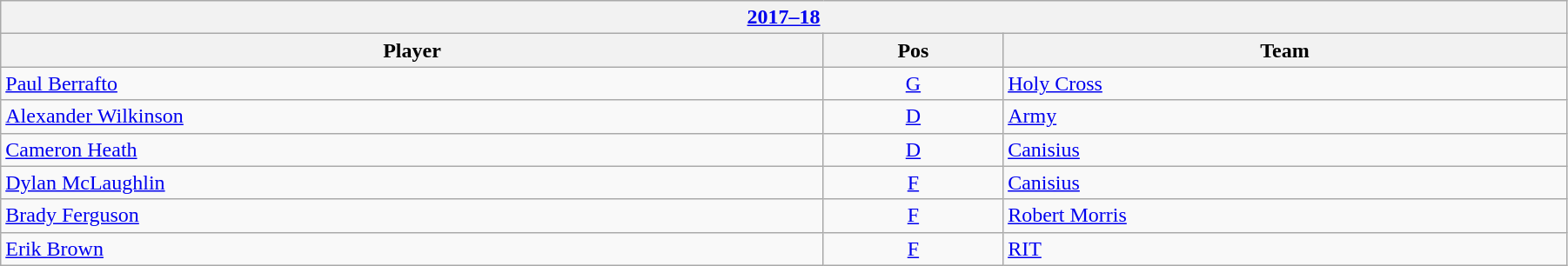<table class="wikitable" width=95%>
<tr>
<th colspan=3><a href='#'>2017–18</a></th>
</tr>
<tr>
<th>Player</th>
<th>Pos</th>
<th>Team</th>
</tr>
<tr>
<td><a href='#'>Paul Berrafto</a></td>
<td style="text-align:center;"><a href='#'>G</a></td>
<td><a href='#'>Holy Cross</a></td>
</tr>
<tr>
<td><a href='#'>Alexander Wilkinson</a></td>
<td style="text-align:center;"><a href='#'>D</a></td>
<td><a href='#'>Army</a></td>
</tr>
<tr>
<td><a href='#'>Cameron Heath</a></td>
<td style="text-align:center;"><a href='#'>D</a></td>
<td><a href='#'>Canisius</a></td>
</tr>
<tr>
<td><a href='#'>Dylan McLaughlin</a></td>
<td style="text-align:center;"><a href='#'>F</a></td>
<td><a href='#'>Canisius</a></td>
</tr>
<tr>
<td><a href='#'>Brady Ferguson</a></td>
<td style="text-align:center;"><a href='#'>F</a></td>
<td><a href='#'>Robert Morris</a></td>
</tr>
<tr>
<td><a href='#'>Erik Brown</a></td>
<td style="text-align:center;"><a href='#'>F</a></td>
<td><a href='#'>RIT</a></td>
</tr>
</table>
